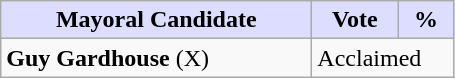<table class="wikitable">
<tr>
<th style="background:#ddf; width:200px;">Mayoral Candidate</th>
<th style="background:#ddf; width:50px;">Vote</th>
<th style="background:#ddf; width:30px;">%</th>
</tr>
<tr>
<td><strong>Guy Gardhouse</strong> (X)</td>
<td colspan="2">Acclaimed</td>
</tr>
</table>
